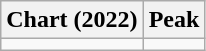<table class="wikitable sortable">
<tr>
<th scope="col">Chart (2022)</th>
<th scope="col">Peak</th>
</tr>
<tr>
<td></td>
</tr>
</table>
